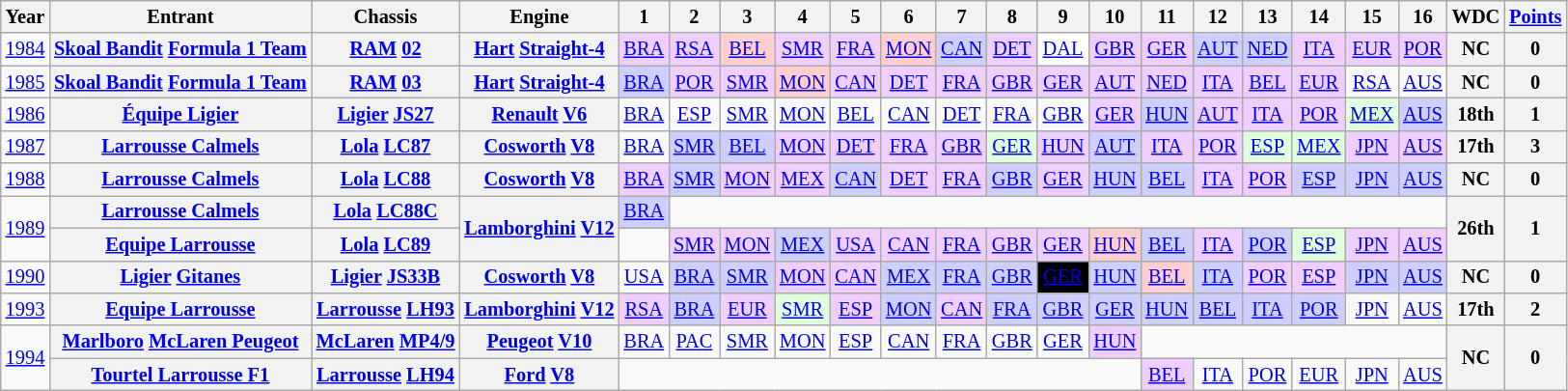<table class="wikitable" style="text-align:center; font-size:85%">
<tr>
<th>Year</th>
<th>Entrant</th>
<th>Chassis</th>
<th>Engine</th>
<th>1</th>
<th>2</th>
<th>3</th>
<th>4</th>
<th>5</th>
<th>6</th>
<th>7</th>
<th>8</th>
<th>9</th>
<th>10</th>
<th>11</th>
<th>12</th>
<th>13</th>
<th>14</th>
<th>15</th>
<th>16</th>
<th>WDC</th>
<th><a href='#'>Points</a></th>
</tr>
<tr>
<td><a href='#'>1984</a></td>
<th nowrap><a href='#'>Skoal Bandit</a> <a href='#'>Formula 1 Team</a></th>
<th nowrap><a href='#'>RAM</a> <a href='#'>02</a></th>
<th nowrap><a href='#'>Hart</a> <a href='#'>Straight-4</a></th>
<td style="background:#EFCFFF;"><a href='#'>BRA</a><br></td>
<td style="background:#EFCFFF;"><a href='#'>RSA</a><br></td>
<td style="background:#FFCFCF;"><a href='#'>BEL</a><br></td>
<td style="background:#EFCFFF;"><a href='#'>SMR</a><br></td>
<td style="background:#EFCFFF;"><a href='#'>FRA</a><br></td>
<td style="background:#FFCFCF;"><a href='#'>MON</a><br></td>
<td style="background:#CFCFFF;"><a href='#'>CAN</a><br></td>
<td style="background:#EFCFFF;"><a href='#'>DET</a><br></td>
<td style="background:#FFFFFF;"><a href='#'>DAL</a><br></td>
<td style="background:#EFCFFF;"><a href='#'>GBR</a><br></td>
<td style="background:#EFCFFF;"><a href='#'>GER</a><br></td>
<td style="background:#CFCFFF;"><a href='#'>AUT</a><br></td>
<td style="background:#CFCFFF;"><a href='#'>NED</a><br></td>
<td style="background:#EFCFFF;"><a href='#'>ITA</a><br></td>
<td style="background:#EFCFFF;"><a href='#'>EUR</a><br></td>
<td style="background:#EFCFFF;"><a href='#'>POR</a><br></td>
<th>NC</th>
<th>0</th>
</tr>
<tr>
<td><a href='#'>1985</a></td>
<th nowrap><a href='#'>Skoal Bandit</a> <a href='#'>Formula 1 Team</a></th>
<th nowrap><a href='#'>RAM</a> <a href='#'>03</a></th>
<th nowrap><a href='#'>Hart</a> <a href='#'>Straight-4</a></th>
<td style="background:#CFCFFF;"><a href='#'>BRA</a><br></td>
<td style="background:#EFCFFF;"><a href='#'>POR</a><br></td>
<td style="background:#EFCFFF;"><a href='#'>SMR</a><br></td>
<td style="background:#FFCFCF;"><a href='#'>MON</a><br></td>
<td style="background:#EFCFFF;"><a href='#'>CAN</a><br></td>
<td style="background:#EFCFFF;"><a href='#'>DET</a><br></td>
<td style="background:#EFCFFF;"><a href='#'>FRA</a><br></td>
<td style="background:#EFCFFF;"><a href='#'>GBR</a><br></td>
<td style="background:#EFCFFF;"><a href='#'>GER</a><br></td>
<td style="background:#EFCFFF;"><a href='#'>AUT</a><br></td>
<td style="background:#EFCFFF;"><a href='#'>NED</a><br></td>
<td style="background:#EFCFFF;"><a href='#'>ITA</a><br></td>
<td style="background:#EFCFFF;"><a href='#'>BEL</a><br></td>
<td style="background:#EFCFFF;"><a href='#'>EUR</a><br></td>
<td><a href='#'>RSA</a></td>
<td><a href='#'>AUS</a></td>
<th>NC</th>
<th>0</th>
</tr>
<tr>
<td><a href='#'>1986</a></td>
<th nowrap><a href='#'>Équipe Ligier</a></th>
<th nowrap><a href='#'>Ligier</a> <a href='#'>JS27</a></th>
<th nowrap><a href='#'>Renault</a> <a href='#'>V6</a></th>
<td><a href='#'>BRA</a></td>
<td><a href='#'>ESP</a></td>
<td><a href='#'>SMR</a></td>
<td><a href='#'>MON</a></td>
<td><a href='#'>BEL</a></td>
<td><a href='#'>CAN</a></td>
<td><a href='#'>DET</a></td>
<td><a href='#'>FRA</a></td>
<td><a href='#'>GBR</a></td>
<td style="background:#EFCFFF;"><a href='#'>GER</a><br></td>
<td style="background:#CFCFFF;"><a href='#'>HUN</a><br></td>
<td style="background:#EFCFFF;"><a href='#'>AUT</a><br></td>
<td style="background:#EFCFFF;"><a href='#'>ITA</a><br></td>
<td style="background:#EFCFFF;"><a href='#'>POR</a><br></td>
<td style="background:#DFFFDF;"><a href='#'>MEX</a><br></td>
<td style="background:#CFCFFF;"><a href='#'>AUS</a><br></td>
<th>18th</th>
<th>1</th>
</tr>
<tr>
<td><a href='#'>1987</a></td>
<th nowrap><a href='#'>Larrousse Calmels</a></th>
<th nowrap><a href='#'>Lola</a> <a href='#'>LC87</a></th>
<th nowrap><a href='#'>Cosworth</a> <a href='#'>V8</a></th>
<td><a href='#'>BRA</a></td>
<td style="background:#CFCFFF;"><a href='#'>SMR</a><br></td>
<td style="background:#CFCFFF;"><a href='#'>BEL</a><br></td>
<td style="background:#EFCFFF;"><a href='#'>MON</a><br></td>
<td style="background:#EFCFFF;"><a href='#'>DET</a><br></td>
<td style="background:#EFCFFF;"><a href='#'>FRA</a><br></td>
<td style="background:#EFCFFF;"><a href='#'>GBR</a><br></td>
<td style="background:#DFFFDF;"><a href='#'>GER</a><br></td>
<td style="background:#EFCFFF;"><a href='#'>HUN</a><br></td>
<td style="background:#CFCFFF;"><a href='#'>AUT</a><br></td>
<td style="background:#EFCFFF;"><a href='#'>ITA</a><br></td>
<td style="background:#EFCFFF;"><a href='#'>POR</a><br></td>
<td style="background:#DFFFDF;"><a href='#'>ESP</a><br></td>
<td style="background:#DFFFDF;"><a href='#'>MEX</a><br></td>
<td style="background:#EFCFFF;"><a href='#'>JPN</a><br></td>
<td style="background:#EFCFFF;"><a href='#'>AUS</a><br></td>
<th>17th</th>
<th>3</th>
</tr>
<tr>
<td><a href='#'>1988</a></td>
<th nowrap><a href='#'>Larrousse Calmels</a></th>
<th nowrap><a href='#'>Lola</a> <a href='#'>LC88</a></th>
<th nowrap><a href='#'>Cosworth</a> <a href='#'>V8</a></th>
<td style="background:#EFCFFF;"><a href='#'>BRA</a><br></td>
<td style="background:#CFCFFF;"><a href='#'>SMR</a><br></td>
<td style="background:#EFCFFF;"><a href='#'>MON</a><br></td>
<td style="background:#EFCFFF;"><a href='#'>MEX</a><br></td>
<td style="background:#CFCFFF;"><a href='#'>CAN</a><br></td>
<td style="background:#EFCFFF;"><a href='#'>DET</a><br></td>
<td style="background:#EFCFFF;"><a href='#'>FRA</a><br></td>
<td style="background:#CFCFFF;"><a href='#'>GBR</a><br></td>
<td style="background:#EFCFFF;"><a href='#'>GER</a><br></td>
<td style="background:#CFCFFF;"><a href='#'>HUN</a><br></td>
<td style="background:#CFCFFF;"><a href='#'>BEL</a><br></td>
<td style="background:#EFCFFF;"><a href='#'>ITA</a><br></td>
<td style="background:#EFCFFF;"><a href='#'>POR</a><br></td>
<td style="background:#CFCFFF;"><a href='#'>ESP</a><br></td>
<td style="background:#CFCFFF;"><a href='#'>JPN</a><br></td>
<td style="background:#CFCFFF;"><a href='#'>AUS</a><br></td>
<th>NC</th>
<th>0</th>
</tr>
<tr>
<td rowspan=2><a href='#'>1989</a></td>
<th nowrap><a href='#'>Larrousse Calmels</a></th>
<th nowrap><a href='#'>Lola</a> <a href='#'>LC88C</a></th>
<th rowspan=2 nowrap><a href='#'>Lamborghini</a> <a href='#'>V12</a></th>
<td style="background:#CFCFFF;"><a href='#'>BRA</a><br></td>
<td colspan=15></td>
<th rowspan=2>26th</th>
<th rowspan=2>1</th>
</tr>
<tr>
<th nowrap><a href='#'>Equipe Larrousse</a></th>
<th nowrap><a href='#'>Lola</a> <a href='#'>LC89</a></th>
<td></td>
<td style="background:#EFCFFF;"><a href='#'>SMR</a><br></td>
<td style="background:#EFCFFF;"><a href='#'>MON</a><br></td>
<td style="background:#CFCFFF;"><a href='#'>MEX</a><br></td>
<td style="background:#EFCFFF;"><a href='#'>USA</a><br></td>
<td style="background:#EFCFFF;"><a href='#'>CAN</a><br></td>
<td style="background:#EFCFFF;"><a href='#'>FRA</a><br></td>
<td style="background:#EFCFFF;"><a href='#'>GBR</a><br></td>
<td style="background:#EFCFFF;"><a href='#'>GER</a><br></td>
<td style="background:#FFCFCF;"><a href='#'>HUN</a><br></td>
<td style="background:#CFCFFF;"><a href='#'>BEL</a><br></td>
<td style="background:#EFCFFF;"><a href='#'>ITA</a><br></td>
<td style="background:#CFCFFF;"><a href='#'>POR</a><br></td>
<td style="background:#DFFFDF;"><a href='#'>ESP</a><br></td>
<td style="background:#EFCFFF;"><a href='#'>JPN</a><br></td>
<td style="background:#EFCFFF;"><a href='#'>AUS</a><br></td>
</tr>
<tr>
<td><a href='#'>1990</a></td>
<th nowrap><a href='#'>Ligier</a> <a href='#'>Gitanes</a></th>
<th nowrap><a href='#'>Ligier</a> <a href='#'>JS33B</a></th>
<th nowrap><a href='#'>Cosworth</a> <a href='#'>V8</a></th>
<td><a href='#'>USA</a><br></td>
<td style="background:#CFCFFF;"><a href='#'>BRA</a><br></td>
<td style="background:#CFCFFF;"><a href='#'>SMR</a><br></td>
<td style="background:#EFCFFF;"><a href='#'>MON</a><br></td>
<td style="background:#EFCFFF;"><a href='#'>CAN</a><br></td>
<td style="background:#CFCFFF;"><a href='#'>MEX</a><br></td>
<td style="background:#CFCFFF;"><a href='#'>FRA</a><br></td>
<td style="background:#CFCFFF;"><a href='#'>GBR</a><br></td>
<td style="background:#000000; color:#ffffff"><a href='#'><span>GER</span></a><br></td>
<td style="background:#CFCFFF;"><a href='#'>HUN</a><br></td>
<td style="background:#FFCFCF;"><a href='#'>BEL</a><br></td>
<td style="background:#CFCFFF;"><a href='#'>ITA</a><br></td>
<td style="background:#EFCFFF;"><a href='#'>POR</a><br></td>
<td style="background:#EFCFFF;"><a href='#'>ESP</a><br></td>
<td style="background:#CFCFFF;"><a href='#'>JPN</a><br></td>
<td style="background:#CFCFFF;"><a href='#'>AUS</a><br></td>
<th>NC</th>
<th>0</th>
</tr>
<tr>
<td><a href='#'>1993</a></td>
<th nowrap><a href='#'>Equipe Larrousse</a></th>
<th nowrap><a href='#'>Larrousse</a> <a href='#'>LH93</a></th>
<th nowrap><a href='#'>Lamborghini</a> <a href='#'>V12</a></th>
<td style="background:#EFCFFF;"><a href='#'>RSA</a><br></td>
<td style="background:#CFCFFF;"><a href='#'>BRA</a><br></td>
<td style="background:#EFCFFF;"><a href='#'>EUR</a><br></td>
<td style="background:#DFFFDF;"><a href='#'>SMR</a><br></td>
<td style="background:#EFCFFF;"><a href='#'>ESP</a><br></td>
<td style="background:#CFCFFF;"><a href='#'>MON</a><br></td>
<td style="background:#EFCFFF;"><a href='#'>CAN</a><br></td>
<td style="background:#CFCFFF;"><a href='#'>FRA</a><br></td>
<td style="background:#CFCFFF;"><a href='#'>GBR</a><br></td>
<td style="background:#CFCFFF;"><a href='#'>GER</a><br></td>
<td style="background:#CFCFFF;"><a href='#'>HUN</a><br></td>
<td style="background:#CFCFFF;"><a href='#'>BEL</a><br></td>
<td style="background:#CFCFFF;"><a href='#'>ITA</a><br></td>
<td style="background:#CFCFFF;"><a href='#'>POR</a><br></td>
<td><a href='#'>JPN</a></td>
<td><a href='#'>AUS</a></td>
<th>17th</th>
<th>2</th>
</tr>
<tr>
<td rowspan=2><a href='#'>1994</a></td>
<th nowrap><a href='#'>Marlboro</a> <a href='#'>McLaren Peugeot</a></th>
<th nowrap><a href='#'>McLaren</a> <a href='#'>MP4/9</a></th>
<th nowrap><a href='#'>Peugeot</a> <a href='#'>V10</a></th>
<td><a href='#'>BRA</a></td>
<td><a href='#'>PAC</a></td>
<td><a href='#'>SMR</a></td>
<td><a href='#'>MON</a></td>
<td><a href='#'>ESP</a></td>
<td><a href='#'>CAN</a></td>
<td><a href='#'>FRA</a></td>
<td><a href='#'>GBR</a></td>
<td><a href='#'>GER</a></td>
<td style="background:#EFCFFF;"><a href='#'>HUN</a><br></td>
<td colspan=6></td>
<th rowspan=2>NC</th>
<th rowspan=2>0</th>
</tr>
<tr>
<th nowrap><a href='#'>Tourtel Larrousse F1</a></th>
<th nowrap><a href='#'>Larrousse</a> <a href='#'>LH94</a></th>
<th nowrap><a href='#'>Ford</a> <a href='#'>V8</a></th>
<td colspan=10></td>
<td style="background:#EFCFFF;"><a href='#'>BEL</a><br></td>
<td><a href='#'>ITA</a></td>
<td><a href='#'>POR</a></td>
<td><a href='#'>EUR</a></td>
<td><a href='#'>JPN</a></td>
<td><a href='#'>AUS</a></td>
</tr>
</table>
